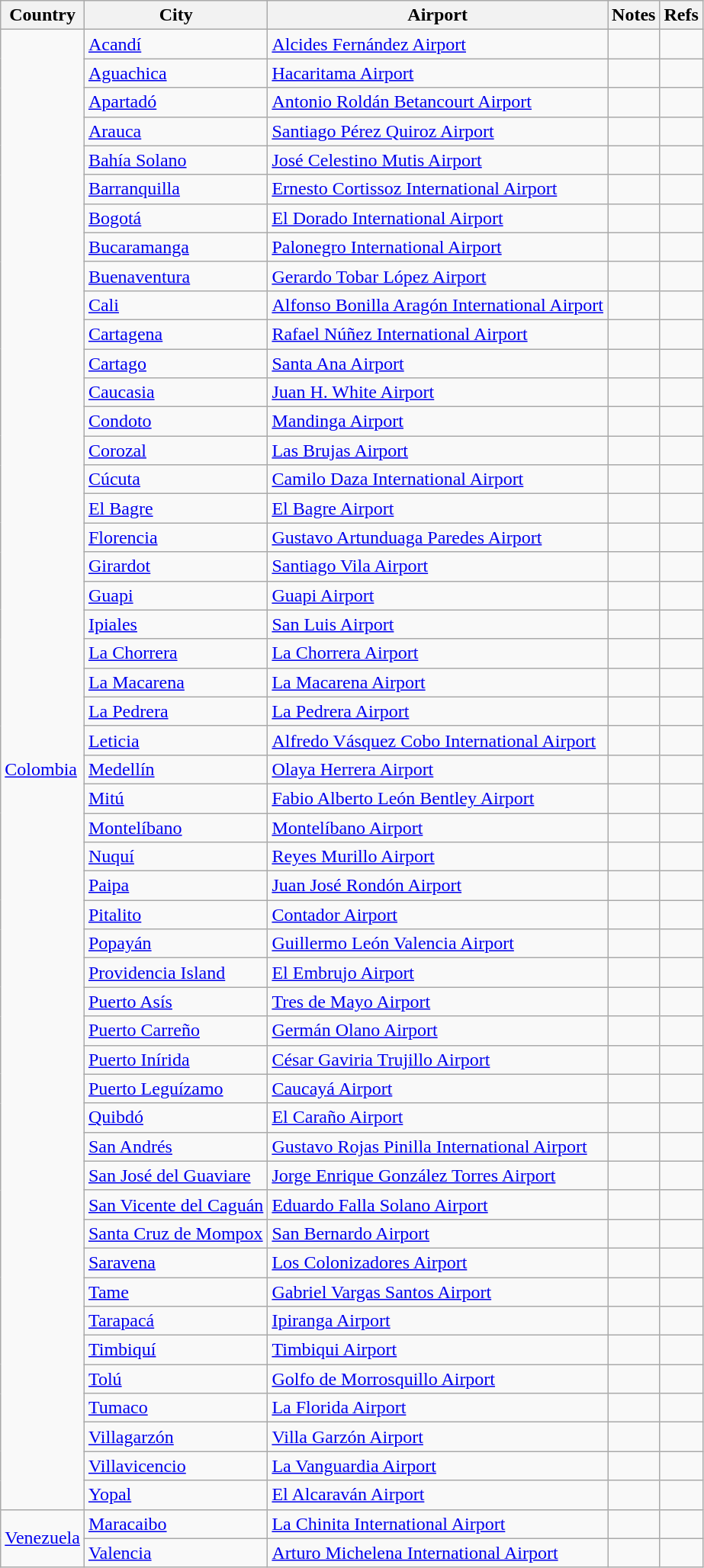<table class="wikitable sortable">
<tr>
<th>Country</th>
<th>City</th>
<th>Airport</th>
<th>Notes</th>
<th class="unsortable">Refs</th>
</tr>
<tr>
<td rowspan="51"><a href='#'>Colombia</a></td>
<td><a href='#'>Acandí</a></td>
<td><a href='#'>Alcides Fernández Airport</a></td>
<td align=center></td>
<td></td>
</tr>
<tr>
<td><a href='#'>Aguachica</a></td>
<td><a href='#'>Hacaritama Airport</a></td>
<td align=center></td>
<td></td>
</tr>
<tr>
<td><a href='#'>Apartadó</a></td>
<td><a href='#'>Antonio Roldán Betancourt Airport</a></td>
<td align=center></td>
<td></td>
</tr>
<tr>
<td><a href='#'>Arauca</a></td>
<td><a href='#'>Santiago Pérez Quiroz Airport</a></td>
<td align=center></td>
<td></td>
</tr>
<tr>
<td><a href='#'>Bahía Solano</a></td>
<td><a href='#'>José Celestino Mutis Airport</a></td>
<td align=center></td>
<td></td>
</tr>
<tr>
<td><a href='#'>Barranquilla</a></td>
<td><a href='#'>Ernesto Cortissoz International Airport</a></td>
<td align=center></td>
<td></td>
</tr>
<tr>
<td><a href='#'>Bogotá</a></td>
<td><a href='#'>El Dorado International Airport</a></td>
<td></td>
<td></td>
</tr>
<tr>
<td><a href='#'>Bucaramanga</a></td>
<td><a href='#'>Palonegro International Airport</a></td>
<td align=center></td>
<td></td>
</tr>
<tr>
<td><a href='#'>Buenaventura</a></td>
<td><a href='#'>Gerardo Tobar López Airport</a></td>
<td align=center></td>
<td></td>
</tr>
<tr>
<td><a href='#'>Cali</a></td>
<td><a href='#'>Alfonso Bonilla Aragón International Airport</a></td>
<td align=center></td>
<td></td>
</tr>
<tr>
<td><a href='#'>Cartagena</a></td>
<td><a href='#'>Rafael Núñez International Airport</a></td>
<td align=center></td>
<td></td>
</tr>
<tr>
<td><a href='#'>Cartago</a></td>
<td><a href='#'>Santa Ana Airport</a></td>
<td align=center></td>
<td></td>
</tr>
<tr>
<td><a href='#'>Caucasia</a></td>
<td><a href='#'>Juan H. White Airport</a></td>
<td align=center></td>
<td></td>
</tr>
<tr>
<td><a href='#'>Condoto</a></td>
<td><a href='#'>Mandinga Airport</a></td>
<td align=center></td>
<td></td>
</tr>
<tr>
<td><a href='#'>Corozal</a></td>
<td><a href='#'>Las Brujas Airport</a></td>
<td align=center></td>
<td></td>
</tr>
<tr>
<td><a href='#'>Cúcuta</a></td>
<td><a href='#'>Camilo Daza International Airport</a></td>
<td align=center></td>
<td></td>
</tr>
<tr>
<td><a href='#'>El Bagre</a></td>
<td><a href='#'>El Bagre Airport</a></td>
<td align=center></td>
<td></td>
</tr>
<tr>
<td><a href='#'>Florencia</a></td>
<td><a href='#'>Gustavo Artunduaga Paredes Airport</a></td>
<td align=center></td>
<td></td>
</tr>
<tr>
<td><a href='#'>Girardot</a></td>
<td><a href='#'>Santiago Vila Airport</a></td>
<td align=center></td>
<td></td>
</tr>
<tr>
<td><a href='#'>Guapi</a></td>
<td><a href='#'>Guapi Airport</a></td>
<td align=center></td>
<td></td>
</tr>
<tr>
<td><a href='#'>Ipiales</a></td>
<td><a href='#'>San Luis Airport</a></td>
<td align=center></td>
<td></td>
</tr>
<tr>
<td><a href='#'>La Chorrera</a></td>
<td><a href='#'>La Chorrera Airport</a></td>
<td align=center></td>
<td></td>
</tr>
<tr>
<td><a href='#'>La Macarena</a></td>
<td><a href='#'>La Macarena Airport</a></td>
<td align=center></td>
<td></td>
</tr>
<tr>
<td><a href='#'>La Pedrera</a></td>
<td><a href='#'>La Pedrera Airport</a></td>
<td align=center></td>
<td></td>
</tr>
<tr>
<td><a href='#'>Leticia</a></td>
<td><a href='#'>Alfredo Vásquez Cobo International Airport</a></td>
<td align=center></td>
<td></td>
</tr>
<tr>
<td><a href='#'>Medellín</a></td>
<td><a href='#'>Olaya Herrera Airport</a></td>
<td></td>
<td></td>
</tr>
<tr>
<td><a href='#'>Mitú</a></td>
<td><a href='#'>Fabio Alberto León Bentley Airport</a></td>
<td align=center></td>
<td></td>
</tr>
<tr>
<td><a href='#'>Montelíbano</a></td>
<td><a href='#'>Montelíbano Airport</a></td>
<td align=center></td>
<td></td>
</tr>
<tr>
<td><a href='#'>Nuquí</a></td>
<td><a href='#'>Reyes Murillo Airport</a></td>
<td align=center></td>
<td></td>
</tr>
<tr>
<td><a href='#'>Paipa</a></td>
<td><a href='#'>Juan José Rondón Airport</a></td>
<td align=center></td>
<td></td>
</tr>
<tr>
<td><a href='#'>Pitalito</a></td>
<td><a href='#'>Contador Airport</a></td>
<td align=center></td>
<td></td>
</tr>
<tr>
<td><a href='#'>Popayán</a></td>
<td><a href='#'>Guillermo León Valencia Airport</a></td>
<td align=center></td>
<td></td>
</tr>
<tr>
<td><a href='#'>Providencia Island</a></td>
<td><a href='#'>El Embrujo Airport</a></td>
<td align=center></td>
<td></td>
</tr>
<tr>
<td><a href='#'>Puerto Asís</a></td>
<td><a href='#'>Tres de Mayo Airport</a></td>
<td align=center></td>
<td></td>
</tr>
<tr>
<td><a href='#'>Puerto Carreño</a></td>
<td><a href='#'>Germán Olano Airport</a></td>
<td align=center></td>
<td></td>
</tr>
<tr>
<td><a href='#'>Puerto Inírida</a></td>
<td><a href='#'>César Gaviria Trujillo Airport</a></td>
<td align=center></td>
<td></td>
</tr>
<tr>
<td><a href='#'>Puerto Leguízamo</a></td>
<td><a href='#'>Caucayá Airport</a></td>
<td align=center></td>
<td></td>
</tr>
<tr>
<td><a href='#'>Quibdó</a></td>
<td><a href='#'>El Caraño Airport</a></td>
<td align=center></td>
<td></td>
</tr>
<tr>
<td><a href='#'>San Andrés</a></td>
<td><a href='#'>Gustavo Rojas Pinilla International Airport</a></td>
<td align=center></td>
<td></td>
</tr>
<tr>
<td><a href='#'>San José del Guaviare</a></td>
<td><a href='#'>Jorge Enrique González Torres Airport</a></td>
<td align=center></td>
<td></td>
</tr>
<tr>
<td><a href='#'>San Vicente del Caguán</a></td>
<td><a href='#'>Eduardo Falla Solano Airport</a></td>
<td align=center></td>
<td></td>
</tr>
<tr>
<td><a href='#'>Santa Cruz de Mompox</a></td>
<td><a href='#'>San Bernardo Airport</a></td>
<td align=center></td>
<td></td>
</tr>
<tr>
<td><a href='#'>Saravena</a></td>
<td><a href='#'>Los Colonizadores Airport</a></td>
<td align=center></td>
<td></td>
</tr>
<tr>
<td><a href='#'>Tame</a></td>
<td><a href='#'>Gabriel Vargas Santos Airport</a></td>
<td align=center></td>
<td></td>
</tr>
<tr>
<td><a href='#'>Tarapacá</a></td>
<td><a href='#'>Ipiranga Airport</a></td>
<td align=center></td>
<td></td>
</tr>
<tr>
<td><a href='#'>Timbiquí</a></td>
<td><a href='#'>Timbiqui Airport</a></td>
<td align=center></td>
<td></td>
</tr>
<tr>
<td><a href='#'>Tolú</a></td>
<td><a href='#'>Golfo de Morrosquillo Airport</a></td>
<td align=center></td>
<td></td>
</tr>
<tr>
<td><a href='#'>Tumaco</a></td>
<td><a href='#'>La Florida Airport</a></td>
<td align=center></td>
<td></td>
</tr>
<tr>
<td><a href='#'>Villagarzón</a></td>
<td><a href='#'>Villa Garzón Airport</a></td>
<td align=center></td>
<td></td>
</tr>
<tr>
<td><a href='#'>Villavicencio</a></td>
<td><a href='#'>La Vanguardia Airport</a></td>
<td align=center></td>
<td></td>
</tr>
<tr>
<td><a href='#'>Yopal</a></td>
<td><a href='#'>El Alcaraván Airport</a></td>
<td align=center></td>
<td></td>
</tr>
<tr>
<td rowspan="2"><a href='#'>Venezuela</a></td>
<td><a href='#'>Maracaibo</a></td>
<td><a href='#'>La Chinita International Airport</a></td>
<td align="center"></td>
<td></td>
</tr>
<tr>
<td><a href='#'>Valencia</a></td>
<td><a href='#'>Arturo Michelena International Airport</a></td>
<td align="center"></td>
<td></td>
</tr>
</table>
